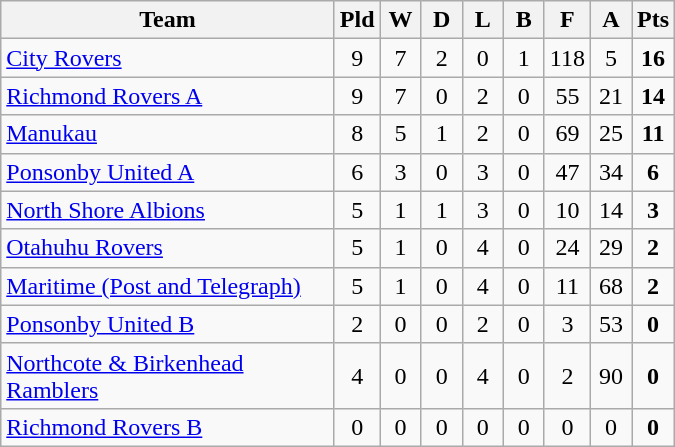<table class="wikitable" style="text-align:center;">
<tr>
<th width=215>Team</th>
<th width=20 abbr="Played">Pld</th>
<th width=20 abbr="Won">W</th>
<th width=20 abbr="Drawn">D</th>
<th width=20 abbr="Lost">L</th>
<th width=20 abbr="Bye">B</th>
<th width=20 abbr="For">F</th>
<th width=20 abbr="Against">A</th>
<th width=20 abbr="Points">Pts</th>
</tr>
<tr>
<td style="text-align:left;"><a href='#'>City Rovers</a></td>
<td>9</td>
<td>7</td>
<td>2</td>
<td>0</td>
<td>1</td>
<td>118</td>
<td>5</td>
<td><strong>16</strong></td>
</tr>
<tr>
<td style="text-align:left;"><a href='#'>Richmond Rovers A</a></td>
<td>9</td>
<td>7</td>
<td>0</td>
<td>2</td>
<td>0</td>
<td>55</td>
<td>21</td>
<td><strong>14</strong></td>
</tr>
<tr>
<td style="text-align:left;"><a href='#'>Manukau</a></td>
<td>8</td>
<td>5</td>
<td>1</td>
<td>2</td>
<td>0</td>
<td>69</td>
<td>25</td>
<td><strong>11</strong></td>
</tr>
<tr>
<td style="text-align:left;"><a href='#'>Ponsonby United A</a></td>
<td>6</td>
<td>3</td>
<td>0</td>
<td>3</td>
<td>0</td>
<td>47</td>
<td>34</td>
<td><strong>6</strong></td>
</tr>
<tr>
<td style="text-align:left;"><a href='#'>North Shore Albions</a></td>
<td>5</td>
<td>1</td>
<td>1</td>
<td>3</td>
<td>0</td>
<td>10</td>
<td>14</td>
<td><strong>3</strong></td>
</tr>
<tr>
<td style="text-align:left;"><a href='#'>Otahuhu Rovers</a></td>
<td>5</td>
<td>1</td>
<td>0</td>
<td>4</td>
<td>0</td>
<td>24</td>
<td>29</td>
<td><strong>2</strong></td>
</tr>
<tr>
<td style="text-align:left;"><a href='#'>Maritime (Post and Telegraph)</a></td>
<td>5</td>
<td>1</td>
<td>0</td>
<td>4</td>
<td>0</td>
<td>11</td>
<td>68</td>
<td><strong>2</strong></td>
</tr>
<tr>
<td style="text-align:left;"><a href='#'>Ponsonby United B</a></td>
<td>2</td>
<td>0</td>
<td>0</td>
<td>2</td>
<td>0</td>
<td>3</td>
<td>53</td>
<td><strong>0</strong></td>
</tr>
<tr>
<td style="text-align:left;"><a href='#'>Northcote & Birkenhead Ramblers</a></td>
<td>4</td>
<td>0</td>
<td>0</td>
<td>4</td>
<td>0</td>
<td>2</td>
<td>90</td>
<td><strong>0</strong></td>
</tr>
<tr>
<td style="text-align:left;"><a href='#'>Richmond Rovers B</a></td>
<td>0</td>
<td>0</td>
<td>0</td>
<td>0</td>
<td>0</td>
<td>0</td>
<td>0</td>
<td><strong>0</strong></td>
</tr>
</table>
